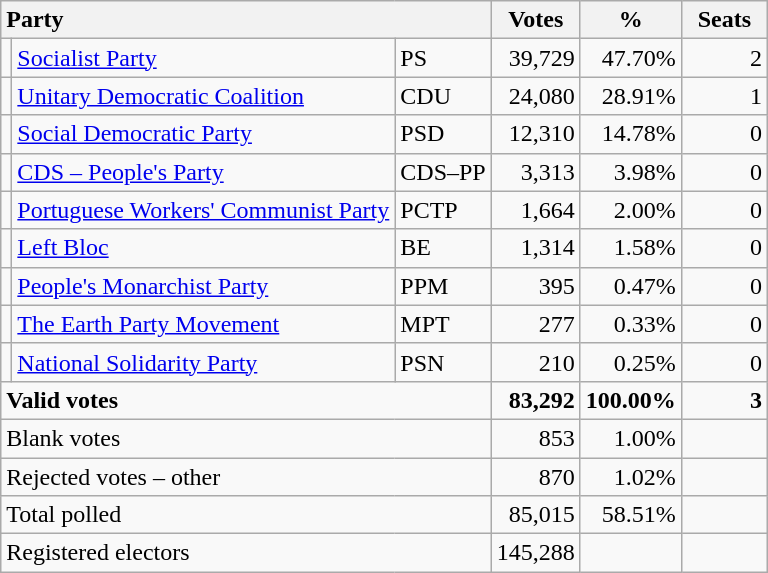<table class="wikitable" border="1" style="text-align:right;">
<tr>
<th style="text-align:left;" colspan=3>Party</th>
<th align=center width="50">Votes</th>
<th align=center width="50">%</th>
<th align=center width="50">Seats</th>
</tr>
<tr>
<td></td>
<td align=left><a href='#'>Socialist Party</a></td>
<td align=left>PS</td>
<td>39,729</td>
<td>47.70%</td>
<td>2</td>
</tr>
<tr>
<td></td>
<td align=left style="white-space: nowrap;"><a href='#'>Unitary Democratic Coalition</a></td>
<td align=left>CDU</td>
<td>24,080</td>
<td>28.91%</td>
<td>1</td>
</tr>
<tr>
<td></td>
<td align=left><a href='#'>Social Democratic Party</a></td>
<td align=left>PSD</td>
<td>12,310</td>
<td>14.78%</td>
<td>0</td>
</tr>
<tr>
<td></td>
<td align=left><a href='#'>CDS – People's Party</a></td>
<td align=left style="white-space: nowrap;">CDS–PP</td>
<td>3,313</td>
<td>3.98%</td>
<td>0</td>
</tr>
<tr>
<td></td>
<td align=left><a href='#'>Portuguese Workers' Communist Party</a></td>
<td align=left>PCTP</td>
<td>1,664</td>
<td>2.00%</td>
<td>0</td>
</tr>
<tr>
<td></td>
<td align=left><a href='#'>Left Bloc</a></td>
<td align=left>BE</td>
<td>1,314</td>
<td>1.58%</td>
<td>0</td>
</tr>
<tr>
<td></td>
<td align=left><a href='#'>People's Monarchist Party</a></td>
<td align=left>PPM</td>
<td>395</td>
<td>0.47%</td>
<td>0</td>
</tr>
<tr>
<td></td>
<td align=left><a href='#'>The Earth Party Movement</a></td>
<td align=left>MPT</td>
<td>277</td>
<td>0.33%</td>
<td>0</td>
</tr>
<tr>
<td></td>
<td align=left><a href='#'>National Solidarity Party</a></td>
<td align=left>PSN</td>
<td>210</td>
<td>0.25%</td>
<td>0</td>
</tr>
<tr style="font-weight:bold">
<td align=left colspan=3>Valid votes</td>
<td>83,292</td>
<td>100.00%</td>
<td>3</td>
</tr>
<tr>
<td align=left colspan=3>Blank votes</td>
<td>853</td>
<td>1.00%</td>
<td></td>
</tr>
<tr>
<td align=left colspan=3>Rejected votes – other</td>
<td>870</td>
<td>1.02%</td>
<td></td>
</tr>
<tr>
<td align=left colspan=3>Total polled</td>
<td>85,015</td>
<td>58.51%</td>
<td></td>
</tr>
<tr>
<td align=left colspan=3>Registered electors</td>
<td>145,288</td>
<td></td>
<td></td>
</tr>
</table>
